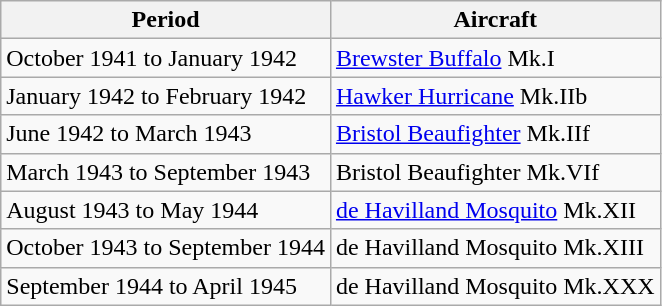<table class="wikitable">
<tr>
<th>Period</th>
<th>Aircraft</th>
</tr>
<tr>
<td>October 1941 to January 1942</td>
<td><a href='#'>Brewster Buffalo</a>  Mk.I</td>
</tr>
<tr>
<td>January 1942 to February 1942</td>
<td><a href='#'>Hawker Hurricane</a> Mk.IIb</td>
</tr>
<tr>
<td>June 1942 to March 1943</td>
<td><a href='#'>Bristol Beaufighter</a> Mk.IIf</td>
</tr>
<tr>
<td>March 1943 to September 1943</td>
<td>Bristol Beaufighter Mk.VIf</td>
</tr>
<tr>
<td>August 1943 to May 1944</td>
<td><a href='#'>de Havilland Mosquito</a> Mk.XII</td>
</tr>
<tr>
<td>October 1943 to September 1944</td>
<td>de Havilland Mosquito Mk.XIII</td>
</tr>
<tr>
<td>September 1944 to April 1945</td>
<td>de Havilland Mosquito Mk.XXX</td>
</tr>
</table>
